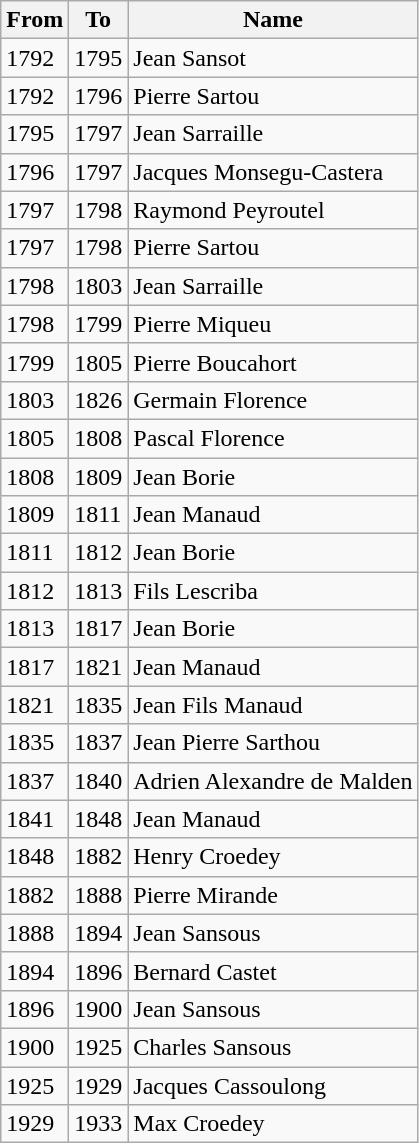<table class="wikitable">
<tr>
<th>From</th>
<th>To</th>
<th>Name</th>
</tr>
<tr>
<td>1792</td>
<td>1795</td>
<td>Jean Sansot</td>
</tr>
<tr>
<td>1792</td>
<td>1796</td>
<td>Pierre Sartou</td>
</tr>
<tr>
<td>1795</td>
<td>1797</td>
<td>Jean Sarraille</td>
</tr>
<tr>
<td>1796</td>
<td>1797</td>
<td>Jacques Monsegu-Castera</td>
</tr>
<tr>
<td>1797</td>
<td>1798</td>
<td>Raymond Peyroutel</td>
</tr>
<tr>
<td>1797</td>
<td>1798</td>
<td>Pierre Sartou</td>
</tr>
<tr>
<td>1798</td>
<td>1803</td>
<td>Jean Sarraille</td>
</tr>
<tr>
<td>1798</td>
<td>1799</td>
<td>Pierre Miqueu</td>
</tr>
<tr>
<td>1799</td>
<td>1805</td>
<td>Pierre Boucahort</td>
</tr>
<tr>
<td>1803</td>
<td>1826</td>
<td>Germain Florence</td>
</tr>
<tr>
<td>1805</td>
<td>1808</td>
<td>Pascal Florence</td>
</tr>
<tr>
<td>1808</td>
<td>1809</td>
<td>Jean Borie</td>
</tr>
<tr>
<td>1809</td>
<td>1811</td>
<td>Jean Manaud</td>
</tr>
<tr>
<td>1811</td>
<td>1812</td>
<td>Jean Borie</td>
</tr>
<tr>
<td>1812</td>
<td>1813</td>
<td>Fils Lescriba</td>
</tr>
<tr>
<td>1813</td>
<td>1817</td>
<td>Jean Borie</td>
</tr>
<tr>
<td>1817</td>
<td>1821</td>
<td>Jean Manaud</td>
</tr>
<tr>
<td>1821</td>
<td>1835</td>
<td>Jean Fils Manaud</td>
</tr>
<tr>
<td>1835</td>
<td>1837</td>
<td>Jean Pierre Sarthou</td>
</tr>
<tr>
<td>1837</td>
<td>1840</td>
<td>Adrien Alexandre de Malden</td>
</tr>
<tr>
<td>1841</td>
<td>1848</td>
<td>Jean Manaud</td>
</tr>
<tr>
<td>1848</td>
<td>1882</td>
<td>Henry Croedey</td>
</tr>
<tr>
<td>1882</td>
<td>1888</td>
<td>Pierre Mirande</td>
</tr>
<tr>
<td>1888</td>
<td>1894</td>
<td>Jean Sansous</td>
</tr>
<tr>
<td>1894</td>
<td>1896</td>
<td>Bernard Castet</td>
</tr>
<tr>
<td>1896</td>
<td>1900</td>
<td>Jean Sansous</td>
</tr>
<tr>
<td>1900</td>
<td>1925</td>
<td>Charles Sansous</td>
</tr>
<tr>
<td>1925</td>
<td>1929</td>
<td>Jacques Cassoulong</td>
</tr>
<tr>
<td>1929</td>
<td>1933</td>
<td>Max Croedey</td>
</tr>
</table>
